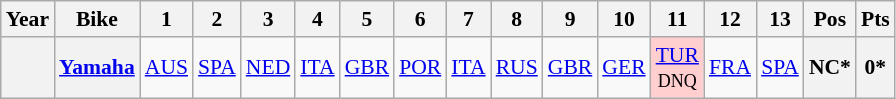<table class="wikitable" style="text-align:center; font-size:90%">
<tr>
<th>Year</th>
<th>Bike</th>
<th>1</th>
<th>2</th>
<th>3</th>
<th>4</th>
<th>5</th>
<th>6</th>
<th>7</th>
<th>8</th>
<th>9</th>
<th>10</th>
<th>11</th>
<th>12</th>
<th>13</th>
<th>Pos</th>
<th>Pts</th>
</tr>
<tr>
<th align="left"></th>
<th align="left"><a href='#'>Yamaha</a></th>
<td><a href='#'>AUS</a></td>
<td><a href='#'>SPA</a></td>
<td><a href='#'>NED</a></td>
<td><a href='#'>ITA</a></td>
<td><a href='#'>GBR</a></td>
<td><a href='#'>POR</a></td>
<td><a href='#'>ITA</a></td>
<td><a href='#'>RUS</a></td>
<td><a href='#'>GBR</a></td>
<td><a href='#'>GER</a></td>
<td style="background:#ffcfcf;"><a href='#'>TUR</a><br><small>DNQ</small></td>
<td><a href='#'>FRA</a></td>
<td><a href='#'>SPA</a></td>
<th>NC*</th>
<th>0*</th>
</tr>
</table>
